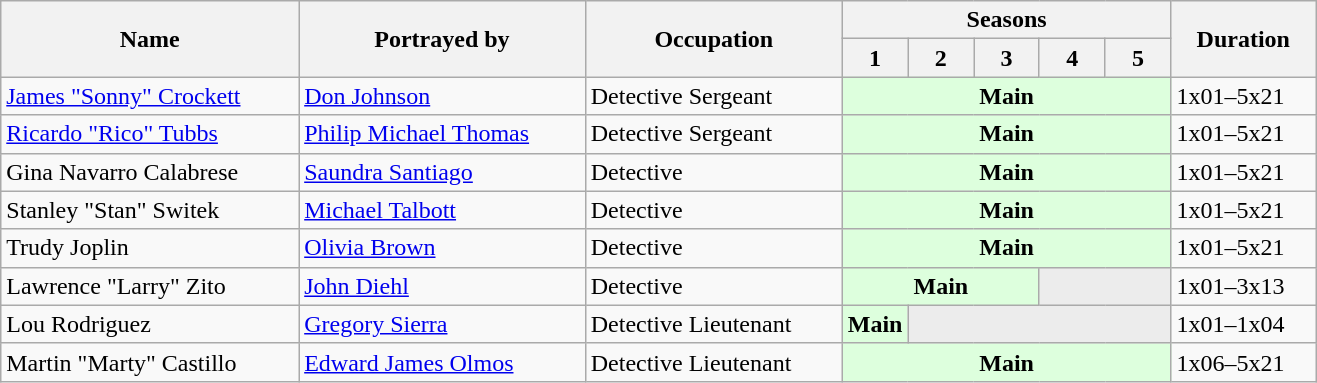<table class="wikitable">
<tr>
<th rowspan="2">Name</th>
<th rowspan="2">Portrayed by</th>
<th rowspan="2">Occupation</th>
<th colspan="5">Seasons</th>
<th rowspan="2">Duration</th>
</tr>
<tr>
<th style="width:5%;">1</th>
<th style="width:5%;">2</th>
<th style="width:5%;">3</th>
<th style="width:5%;">4</th>
<th style="width:5%;">5</th>
</tr>
<tr>
<td><a href='#'>James "Sonny" Crockett</a></td>
<td><a href='#'>Don Johnson</a></td>
<td>Detective Sergeant</td>
<td colspan="5" style="background:#dfd; text-align:center;"><strong>Main</strong></td>
<td>1x01–5x21</td>
</tr>
<tr>
<td><a href='#'>Ricardo "Rico" Tubbs</a></td>
<td><a href='#'>Philip Michael Thomas</a></td>
<td>Detective Sergeant</td>
<td colspan="5" style="background:#dfd; text-align:center;"><strong>Main</strong></td>
<td>1x01–5x21</td>
</tr>
<tr>
<td>Gina Navarro Calabrese</td>
<td><a href='#'>Saundra Santiago</a></td>
<td>Detective</td>
<td colspan="5" style="background:#dfd; text-align:center;"><strong>Main</strong></td>
<td>1x01–5x21</td>
</tr>
<tr>
<td>Stanley "Stan" Switek</td>
<td><a href='#'>Michael Talbott</a></td>
<td>Detective</td>
<td colspan="5" style="background:#dfd; text-align:center;"><strong>Main</strong></td>
<td>1x01–5x21</td>
</tr>
<tr>
<td>Trudy Joplin</td>
<td><a href='#'>Olivia Brown</a></td>
<td>Detective</td>
<td colspan="5" style="background:#dfd; text-align:center;"><strong>Main</strong></td>
<td>1x01–5x21</td>
</tr>
<tr>
<td>Lawrence "Larry" Zito</td>
<td><a href='#'>John Diehl</a></td>
<td>Detective</td>
<td colspan="3" style="background:#dfd; text-align:center;"><strong>Main</strong></td>
<td colspan="2" style="background:#ececec; color:gray; vertical-align:middle; text-align:center;" class="table-na"></td>
<td>1x01–3x13</td>
</tr>
<tr>
<td>Lou Rodriguez</td>
<td><a href='#'>Gregory Sierra</a></td>
<td>Detective Lieutenant</td>
<td style="background:#dfd; text-align:center;"><strong>Main</strong></td>
<td colspan="4" style="background:#ececec; color:gray; vertical-align:middle; text-align:center;" class="table-na"></td>
<td>1x01–1x04</td>
</tr>
<tr>
<td>Martin "Marty" Castillo</td>
<td><a href='#'>Edward James Olmos</a></td>
<td>Detective Lieutenant</td>
<td colspan="5" style="background:#dfd; text-align:center;"><strong>Main</strong></td>
<td>1x06–5x21</td>
</tr>
</table>
